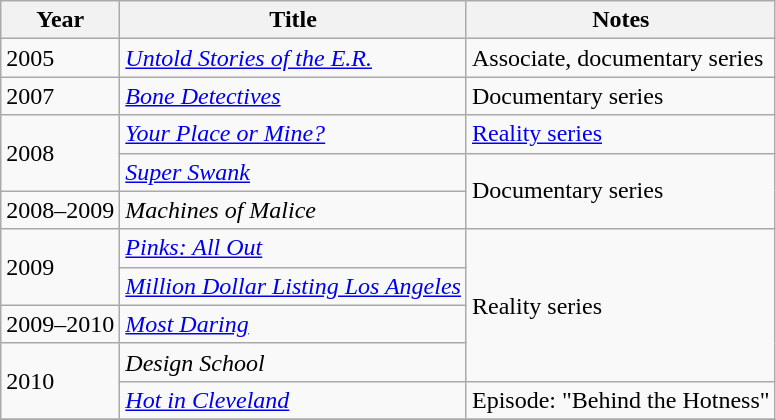<table class="wikitable">
<tr>
<th>Year</th>
<th>Title</th>
<th>Notes</th>
</tr>
<tr>
<td>2005</td>
<td><em><a href='#'>Untold Stories of the E.R.</a></em></td>
<td>Associate, documentary series</td>
</tr>
<tr>
<td>2007</td>
<td><em><a href='#'>Bone Detectives</a></em></td>
<td>Documentary series</td>
</tr>
<tr>
<td rowspan="2">2008</td>
<td><em><a href='#'>Your Place or Mine?</a></em></td>
<td><a href='#'>Reality series</a></td>
</tr>
<tr>
<td><em><a href='#'>Super Swank</a></em></td>
<td rowspan="2">Documentary series</td>
</tr>
<tr>
<td>2008–2009</td>
<td><em>Machines of Malice</em></td>
</tr>
<tr>
<td rowspan="2">2009</td>
<td><em><a href='#'>Pinks: All Out</a></em></td>
<td rowspan="4">Reality series</td>
</tr>
<tr>
<td><em><a href='#'>Million Dollar Listing Los Angeles</a></em></td>
</tr>
<tr>
<td>2009–2010</td>
<td><em><a href='#'>Most Daring</a></em></td>
</tr>
<tr>
<td rowspan="2">2010</td>
<td><em>Design School</em></td>
</tr>
<tr>
<td><em><a href='#'>Hot in Cleveland</a></em></td>
<td>Episode: "Behind the Hotness"</td>
</tr>
<tr>
</tr>
</table>
